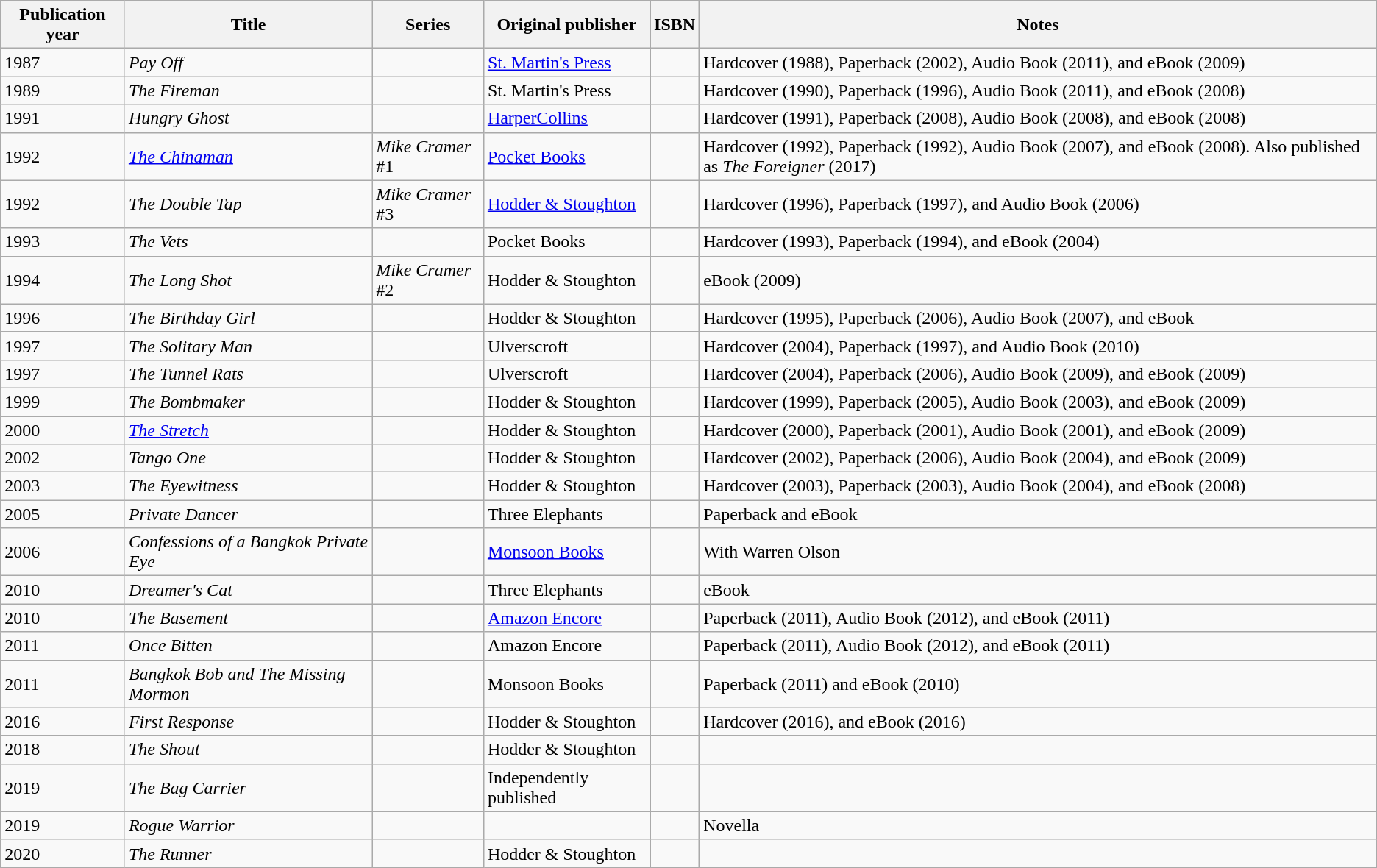<table class="wikitable plainrowheaders sortable">
<tr>
<th scope="col">Publication year</th>
<th scope="col">Title</th>
<th scope="col">Series</th>
<th scope="col">Original publisher</th>
<th scope="col">ISBN</th>
<th scope="col" class="unsortable">Notes</th>
</tr>
<tr>
<td scope="row">1987</td>
<td><em>Pay Off</em></td>
<td></td>
<td><a href='#'>St. Martin's Press</a></td>
<td></td>
<td>Hardcover (1988), Paperback (2002), Audio Book (2011), and eBook (2009)</td>
</tr>
<tr>
<td scope="row">1989</td>
<td><em>The Fireman</em></td>
<td></td>
<td>St. Martin's Press</td>
<td></td>
<td>Hardcover (1990), Paperback (1996), Audio Book (2011), and eBook (2008)</td>
</tr>
<tr>
<td scope="row">1991</td>
<td><em>Hungry Ghost</em></td>
<td></td>
<td><a href='#'>HarperCollins</a></td>
<td></td>
<td>Hardcover (1991), Paperback (2008), Audio Book (2008), and eBook (2008)</td>
</tr>
<tr>
<td scope="row">1992</td>
<td><em><a href='#'>The Chinaman</a></em></td>
<td><em>Mike Cramer</em> #1</td>
<td><a href='#'>Pocket Books</a></td>
<td></td>
<td>Hardcover (1992), Paperback (1992), Audio Book (2007), and eBook (2008). Also published as <em>The Foreigner</em> (2017)</td>
</tr>
<tr>
<td scope="row">1992</td>
<td><em>The Double Tap</em></td>
<td><em>Mike Cramer</em> #3</td>
<td><a href='#'>Hodder & Stoughton</a></td>
<td></td>
<td>Hardcover (1996), Paperback (1997), and Audio Book (2006)</td>
</tr>
<tr>
<td scope="row">1993</td>
<td><em>The Vets</em></td>
<td></td>
<td>Pocket Books</td>
<td></td>
<td>Hardcover (1993), Paperback (1994), and eBook (2004)</td>
</tr>
<tr>
<td scope="row">1994</td>
<td><em>The Long Shot</em></td>
<td><em>Mike Cramer</em> #2</td>
<td>Hodder & Stoughton</td>
<td></td>
<td>eBook (2009)</td>
</tr>
<tr>
<td scope="row">1996</td>
<td><em>The Birthday Girl</em></td>
<td></td>
<td>Hodder & Stoughton</td>
<td></td>
<td>Hardcover (1995), Paperback (2006), Audio Book (2007), and eBook</td>
</tr>
<tr>
<td scope="row">1997</td>
<td><em>The Solitary Man</em></td>
<td></td>
<td>Ulverscroft</td>
<td></td>
<td>Hardcover (2004), Paperback (1997), and Audio Book (2010)</td>
</tr>
<tr>
<td scope="row">1997</td>
<td><em>The Tunnel Rats</em></td>
<td></td>
<td>Ulverscroft</td>
<td></td>
<td>Hardcover (2004), Paperback (2006), Audio Book (2009), and eBook (2009)</td>
</tr>
<tr>
<td scope="row">1999</td>
<td><em>The Bombmaker</em></td>
<td></td>
<td>Hodder & Stoughton</td>
<td></td>
<td>Hardcover (1999), Paperback (2005), Audio Book (2003), and eBook (2009)</td>
</tr>
<tr>
<td scope="row">2000</td>
<td><em><a href='#'>The Stretch</a></em></td>
<td></td>
<td>Hodder & Stoughton</td>
<td></td>
<td>Hardcover (2000), Paperback (2001), Audio Book (2001), and eBook (2009)</td>
</tr>
<tr>
<td scope="row">2002</td>
<td><em>Tango One</em></td>
<td></td>
<td>Hodder & Stoughton</td>
<td></td>
<td>Hardcover (2002), Paperback (2006), Audio Book (2004), and eBook (2009)</td>
</tr>
<tr>
<td scope="row">2003</td>
<td><em>The Eyewitness</em></td>
<td></td>
<td>Hodder & Stoughton</td>
<td></td>
<td>Hardcover (2003), Paperback (2003), Audio Book (2004), and eBook (2008)</td>
</tr>
<tr>
<td scope="row">2005</td>
<td><em>Private Dancer</em></td>
<td></td>
<td>Three Elephants</td>
<td></td>
<td>Paperback and eBook</td>
</tr>
<tr>
<td scope="row">2006</td>
<td><em>Confessions of a Bangkok Private Eye</em></td>
<td></td>
<td><a href='#'>Monsoon Books</a></td>
<td></td>
<td>With Warren Olson</td>
</tr>
<tr>
<td scope="row">2010</td>
<td><em>Dreamer's Cat</em></td>
<td></td>
<td>Three Elephants</td>
<td></td>
<td>eBook</td>
</tr>
<tr>
<td scope="row">2010</td>
<td><em>The Basement</em></td>
<td></td>
<td><a href='#'>Amazon Encore</a></td>
<td></td>
<td>Paperback (2011), Audio Book (2012), and eBook (2011)</td>
</tr>
<tr>
<td scope="row">2011</td>
<td><em>Once Bitten</em></td>
<td></td>
<td>Amazon Encore</td>
<td></td>
<td>Paperback (2011), Audio Book (2012), and eBook (2011)</td>
</tr>
<tr>
<td scope="row">2011</td>
<td><em>Bangkok Bob and The Missing Mormon</em></td>
<td></td>
<td>Monsoon Books</td>
<td></td>
<td>Paperback (2011) and eBook (2010)</td>
</tr>
<tr>
<td scope="row">2016</td>
<td><em>First Response</em></td>
<td></td>
<td>Hodder & Stoughton</td>
<td></td>
<td>Hardcover (2016), and eBook (2016)</td>
</tr>
<tr>
<td scope="row">2018</td>
<td><em>The Shout</em></td>
<td></td>
<td>Hodder & Stoughton</td>
<td></td>
<td></td>
</tr>
<tr>
<td scope="row">2019</td>
<td><em>The Bag Carrier</em></td>
<td></td>
<td>Independently published</td>
<td></td>
<td></td>
</tr>
<tr>
<td scope="row">2019</td>
<td><em>Rogue Warrior</em></td>
<td></td>
<td></td>
<td></td>
<td>Novella</td>
</tr>
<tr>
<td scope="row">2020</td>
<td><em>The Runner</em></td>
<td></td>
<td>Hodder & Stoughton</td>
<td></td>
<td></td>
</tr>
</table>
